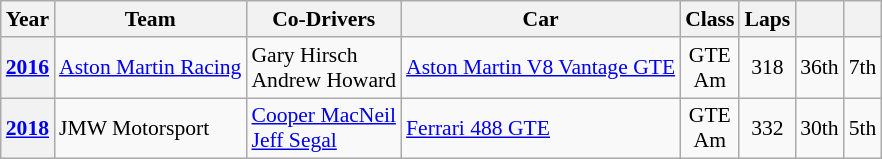<table class="wikitable" style="text-align:center; font-size:90%">
<tr>
<th>Year</th>
<th>Team</th>
<th>Co-Drivers</th>
<th>Car</th>
<th>Class</th>
<th>Laps</th>
<th></th>
<th></th>
</tr>
<tr>
<th><a href='#'>2016</a></th>
<td align="left" nowrap> <a href='#'>Aston Martin Racing</a></td>
<td align="left" nowrap> Gary Hirsch<br> Andrew Howard</td>
<td align="left" nowrap><a href='#'>Aston Martin V8 Vantage GTE</a></td>
<td>GTE<br>Am</td>
<td>318</td>
<td>36th</td>
<td>7th</td>
</tr>
<tr>
<th><a href='#'>2018</a></th>
<td align="left" nowrap> JMW Motorsport</td>
<td align="left" nowrap> <a href='#'>Cooper MacNeil</a><br> <a href='#'>Jeff Segal</a></td>
<td align="left" nowrap><a href='#'>Ferrari 488 GTE</a></td>
<td>GTE<br>Am</td>
<td>332</td>
<td>30th</td>
<td>5th</td>
</tr>
</table>
